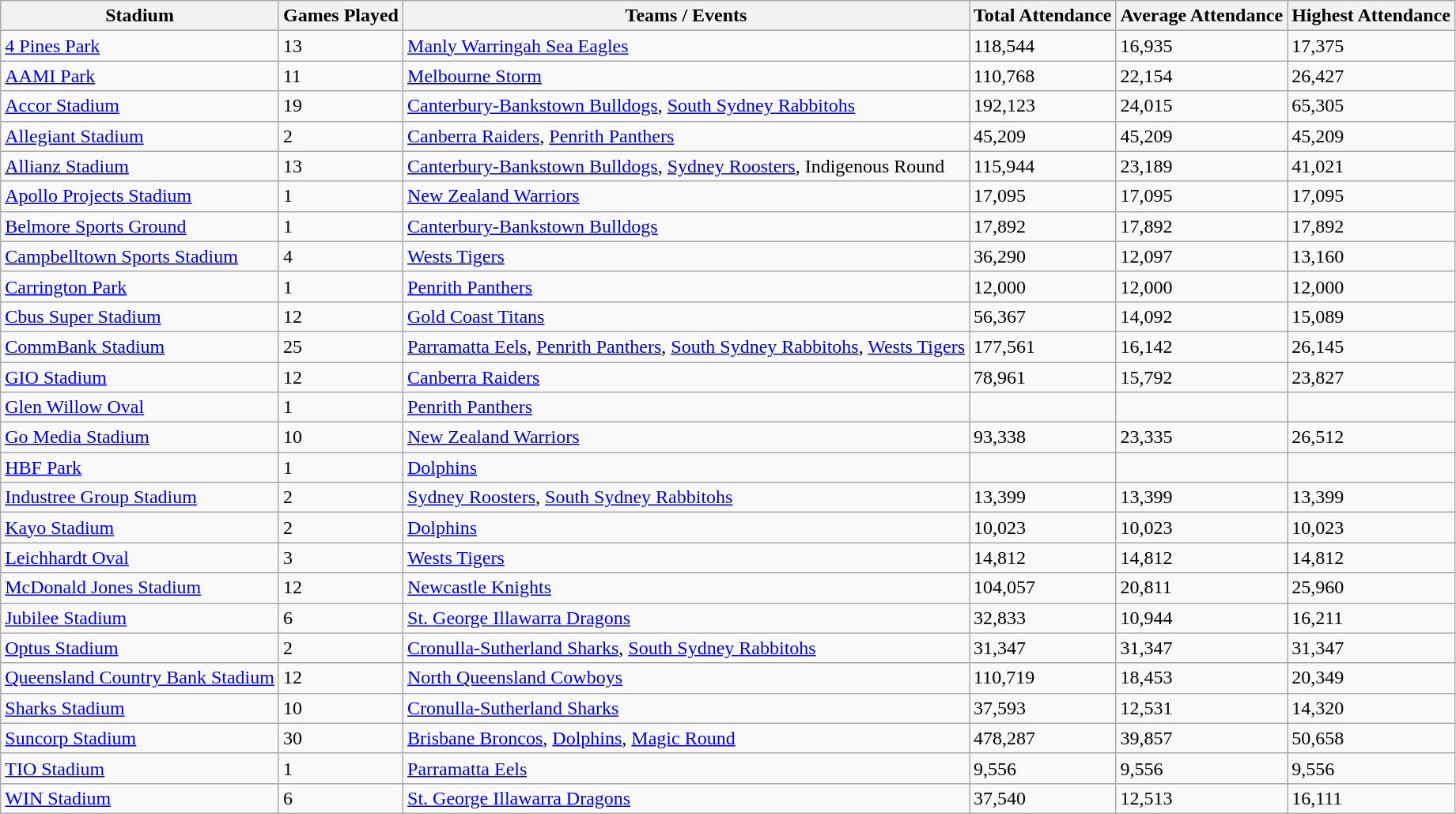<table class="wikitable sortable">
<tr>
<th>Stadium</th>
<th>Games Played</th>
<th>Teams / Events</th>
<th>Total Attendance</th>
<th>Average Attendance</th>
<th>Highest Attendance</th>
</tr>
<tr>
<td><a href='#'>4 Pines Park</a></td>
<td>13</td>
<td> <a href='#'>Manly Warringah Sea Eagles</a></td>
<td>118,544</td>
<td>16,935</td>
<td>17,375</td>
</tr>
<tr>
<td><a href='#'>AAMI Park</a></td>
<td>11</td>
<td> <a href='#'>Melbourne Storm</a></td>
<td>110,768</td>
<td>22,154</td>
<td>26,427</td>
</tr>
<tr>
<td><a href='#'>Accor Stadium</a></td>
<td>19</td>
<td> <a href='#'>Canterbury-Bankstown Bulldogs</a>,  <a href='#'>South Sydney Rabbitohs</a></td>
<td>192,123</td>
<td>24,015</td>
<td>65,305</td>
</tr>
<tr>
<td><a href='#'>Allegiant Stadium</a></td>
<td>2</td>
<td> <a href='#'>Canberra Raiders</a>,  <a href='#'>Penrith Panthers</a></td>
<td>45,209</td>
<td>45,209</td>
<td>45,209</td>
</tr>
<tr>
<td><a href='#'>Allianz Stadium</a></td>
<td>13</td>
<td> <a href='#'>Canterbury-Bankstown Bulldogs</a>,  <a href='#'>Sydney Roosters</a>, Indigenous Round</td>
<td>115,944</td>
<td>23,189</td>
<td>41,021</td>
</tr>
<tr>
<td><a href='#'>Apollo Projects Stadium</a></td>
<td>1</td>
<td> <a href='#'>New Zealand Warriors</a></td>
<td>17,095</td>
<td>17,095</td>
<td>17,095</td>
</tr>
<tr>
<td><a href='#'>Belmore Sports Ground</a></td>
<td>1</td>
<td> <a href='#'>Canterbury-Bankstown Bulldogs</a></td>
<td>17,892</td>
<td>17,892</td>
<td>17,892</td>
</tr>
<tr>
<td><a href='#'>Campbelltown Sports Stadium</a></td>
<td>4</td>
<td> <a href='#'>Wests Tigers</a></td>
<td>36,290</td>
<td>12,097</td>
<td>13,160</td>
</tr>
<tr>
<td><a href='#'>Carrington Park</a></td>
<td>1</td>
<td> <a href='#'>Penrith Panthers</a></td>
<td>12,000</td>
<td>12,000</td>
<td>12,000</td>
</tr>
<tr>
<td><a href='#'>Cbus Super Stadium</a></td>
<td>12</td>
<td> <a href='#'>Gold Coast Titans</a></td>
<td>56,367</td>
<td>14,092</td>
<td>15,089</td>
</tr>
<tr>
<td><a href='#'>CommBank Stadium</a></td>
<td>25</td>
<td> <a href='#'>Parramatta Eels</a>,  <a href='#'>Penrith Panthers</a>,  <a href='#'>South Sydney Rabbitohs</a>,  <a href='#'>Wests Tigers</a></td>
<td>177,561</td>
<td>16,142</td>
<td>26,145</td>
</tr>
<tr>
<td><a href='#'>GIO Stadium</a></td>
<td>12</td>
<td> <a href='#'>Canberra Raiders</a></td>
<td>78,961</td>
<td>15,792</td>
<td>23,827</td>
</tr>
<tr>
<td><a href='#'>Glen Willow Oval</a></td>
<td>1</td>
<td> <a href='#'>Penrith Panthers</a></td>
<td></td>
<td></td>
<td></td>
</tr>
<tr>
<td><a href='#'>Go Media Stadium</a></td>
<td>10</td>
<td> <a href='#'>New Zealand Warriors</a></td>
<td>93,338</td>
<td>23,335</td>
<td>26,512</td>
</tr>
<tr>
<td><a href='#'>HBF Park</a></td>
<td>1</td>
<td> <a href='#'>Dolphins</a></td>
<td></td>
<td></td>
<td></td>
</tr>
<tr>
<td><a href='#'>Industree Group Stadium</a></td>
<td>2</td>
<td> <a href='#'>Sydney Roosters</a>,  <a href='#'>South Sydney Rabbitohs</a></td>
<td>13,399</td>
<td>13,399</td>
<td>13,399</td>
</tr>
<tr>
<td><a href='#'>Kayo Stadium</a></td>
<td>2</td>
<td> <a href='#'>Dolphins</a></td>
<td>10,023</td>
<td>10,023</td>
<td>10,023</td>
</tr>
<tr>
<td><a href='#'>Leichhardt Oval</a></td>
<td>3</td>
<td> <a href='#'>Wests Tigers</a></td>
<td>14,812</td>
<td>14,812</td>
<td>14,812</td>
</tr>
<tr>
<td><a href='#'>McDonald Jones Stadium</a></td>
<td>12</td>
<td> <a href='#'>Newcastle Knights</a></td>
<td>104,057</td>
<td>20,811</td>
<td>25,960</td>
</tr>
<tr>
<td><a href='#'>Jubilee Stadium</a></td>
<td>6</td>
<td> <a href='#'>St. George Illawarra Dragons</a></td>
<td>32,833</td>
<td>10,944</td>
<td>16,211</td>
</tr>
<tr>
<td><a href='#'>Optus Stadium</a></td>
<td>2</td>
<td> <a href='#'>Cronulla-Sutherland Sharks</a>,  <a href='#'>South Sydney Rabbitohs</a></td>
<td>31,347</td>
<td>31,347</td>
<td>31,347</td>
</tr>
<tr>
<td><a href='#'>Queensland Country Bank Stadium</a></td>
<td>12</td>
<td> <a href='#'>North Queensland Cowboys</a></td>
<td>110,719</td>
<td>18,453</td>
<td>20,349</td>
</tr>
<tr>
<td><a href='#'>Sharks Stadium</a></td>
<td>10</td>
<td> <a href='#'>Cronulla-Sutherland Sharks</a></td>
<td>37,593</td>
<td>12,531</td>
<td>14,320</td>
</tr>
<tr>
<td><a href='#'>Suncorp Stadium</a></td>
<td>30</td>
<td> <a href='#'>Brisbane Broncos</a>,  <a href='#'>Dolphins</a>, <a href='#'>Magic Round</a></td>
<td>478,287</td>
<td>39,857</td>
<td>50,658</td>
</tr>
<tr>
<td><a href='#'>TIO Stadium</a></td>
<td>1</td>
<td> <a href='#'>Parramatta Eels</a></td>
<td>9,556</td>
<td>9,556</td>
<td>9,556</td>
</tr>
<tr>
<td><a href='#'>WIN Stadium</a></td>
<td>6</td>
<td> <a href='#'>St. George Illawarra Dragons</a></td>
<td>37,540</td>
<td>12,513</td>
<td>16,111</td>
</tr>
</table>
